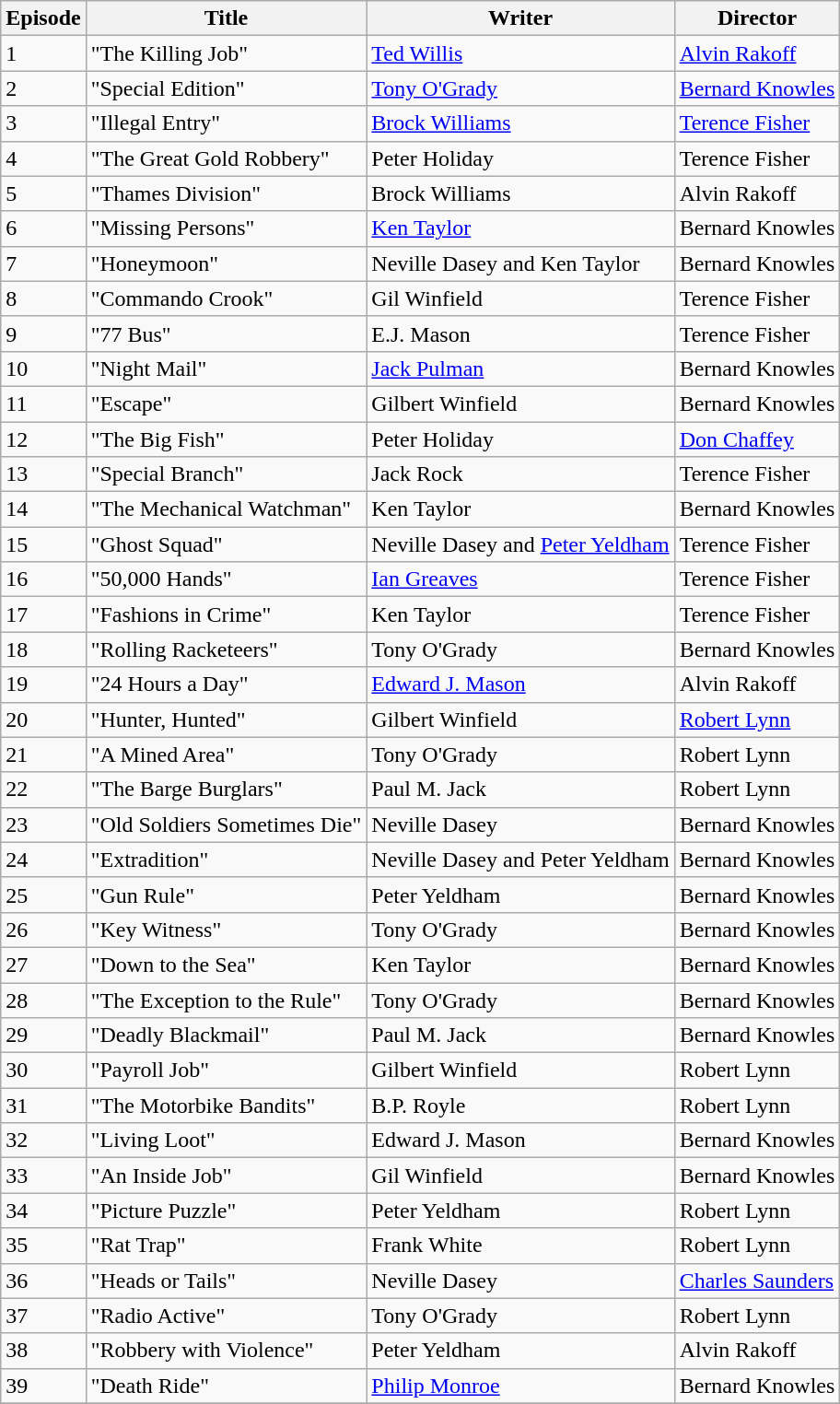<table class="wikitable">
<tr>
<th>Episode</th>
<th>Title</th>
<th>Writer</th>
<th>Director</th>
</tr>
<tr>
<td>1</td>
<td>"The Killing Job"</td>
<td><a href='#'>Ted Willis</a></td>
<td><a href='#'>Alvin Rakoff</a></td>
</tr>
<tr>
<td>2</td>
<td>"Special Edition"</td>
<td><a href='#'>Tony O'Grady</a></td>
<td><a href='#'>Bernard Knowles</a></td>
</tr>
<tr>
<td>3</td>
<td>"Illegal Entry"</td>
<td><a href='#'>Brock Williams</a></td>
<td><a href='#'>Terence Fisher</a></td>
</tr>
<tr>
<td>4</td>
<td>"The Great Gold Robbery"</td>
<td>Peter Holiday</td>
<td>Terence Fisher</td>
</tr>
<tr>
<td>5</td>
<td>"Thames Division"</td>
<td>Brock Williams</td>
<td>Alvin Rakoff</td>
</tr>
<tr>
<td>6</td>
<td>"Missing Persons"</td>
<td><a href='#'>Ken Taylor</a></td>
<td>Bernard Knowles</td>
</tr>
<tr>
<td>7</td>
<td>"Honeymoon"</td>
<td>Neville Dasey and Ken Taylor</td>
<td>Bernard Knowles</td>
</tr>
<tr>
<td>8</td>
<td>"Commando Crook"</td>
<td>Gil Winfield</td>
<td>Terence Fisher</td>
</tr>
<tr>
<td>9</td>
<td>"77 Bus"</td>
<td>E.J. Mason</td>
<td>Terence Fisher</td>
</tr>
<tr>
<td>10</td>
<td>"Night Mail"</td>
<td><a href='#'>Jack Pulman</a></td>
<td>Bernard Knowles</td>
</tr>
<tr>
<td>11</td>
<td>"Escape"</td>
<td>Gilbert Winfield</td>
<td>Bernard Knowles</td>
</tr>
<tr>
<td>12</td>
<td>"The Big Fish"</td>
<td>Peter Holiday</td>
<td><a href='#'>Don Chaffey</a></td>
</tr>
<tr>
<td>13</td>
<td>"Special Branch"</td>
<td>Jack Rock</td>
<td>Terence Fisher</td>
</tr>
<tr>
<td>14</td>
<td>"The Mechanical Watchman"</td>
<td>Ken Taylor</td>
<td>Bernard Knowles</td>
</tr>
<tr>
<td>15</td>
<td>"Ghost Squad"</td>
<td>Neville Dasey and <a href='#'>Peter Yeldham</a></td>
<td>Terence Fisher</td>
</tr>
<tr>
<td>16</td>
<td>"50,000 Hands"</td>
<td><a href='#'>Ian Greaves</a></td>
<td>Terence Fisher</td>
</tr>
<tr>
<td>17</td>
<td>"Fashions in Crime"</td>
<td>Ken Taylor</td>
<td>Terence Fisher</td>
</tr>
<tr>
<td>18</td>
<td>"Rolling Racketeers"</td>
<td>Tony O'Grady</td>
<td>Bernard Knowles</td>
</tr>
<tr>
<td>19</td>
<td>"24 Hours a Day"</td>
<td><a href='#'>Edward J. Mason</a></td>
<td>Alvin Rakoff</td>
</tr>
<tr>
<td>20</td>
<td>"Hunter, Hunted"</td>
<td>Gilbert Winfield</td>
<td><a href='#'>Robert Lynn</a></td>
</tr>
<tr>
<td>21</td>
<td>"A Mined Area"</td>
<td>Tony O'Grady</td>
<td>Robert Lynn</td>
</tr>
<tr>
<td>22</td>
<td>"The Barge Burglars"</td>
<td>Paul M. Jack</td>
<td>Robert Lynn</td>
</tr>
<tr>
<td>23</td>
<td>"Old Soldiers Sometimes Die"</td>
<td>Neville Dasey</td>
<td>Bernard Knowles</td>
</tr>
<tr>
<td>24</td>
<td>"Extradition"</td>
<td>Neville Dasey and Peter Yeldham</td>
<td>Bernard Knowles</td>
</tr>
<tr>
<td>25</td>
<td>"Gun Rule"</td>
<td>Peter Yeldham</td>
<td>Bernard Knowles</td>
</tr>
<tr>
<td>26</td>
<td>"Key Witness"</td>
<td>Tony O'Grady</td>
<td>Bernard Knowles</td>
</tr>
<tr>
<td>27</td>
<td>"Down to the Sea"</td>
<td>Ken Taylor</td>
<td>Bernard Knowles</td>
</tr>
<tr>
<td>28</td>
<td>"The Exception to the Rule"</td>
<td>Tony O'Grady</td>
<td>Bernard Knowles</td>
</tr>
<tr>
<td>29</td>
<td>"Deadly Blackmail"</td>
<td>Paul M. Jack</td>
<td>Bernard Knowles</td>
</tr>
<tr>
<td>30</td>
<td>"Payroll Job"</td>
<td>Gilbert Winfield</td>
<td>Robert Lynn</td>
</tr>
<tr>
<td>31</td>
<td>"The Motorbike Bandits"</td>
<td>B.P. Royle</td>
<td>Robert Lynn</td>
</tr>
<tr>
<td>32</td>
<td>"Living Loot"</td>
<td>Edward J. Mason</td>
<td>Bernard Knowles</td>
</tr>
<tr>
<td>33</td>
<td>"An Inside Job"</td>
<td>Gil Winfield</td>
<td>Bernard Knowles</td>
</tr>
<tr>
<td>34</td>
<td>"Picture Puzzle"</td>
<td>Peter Yeldham</td>
<td>Robert Lynn</td>
</tr>
<tr>
<td>35</td>
<td>"Rat Trap"</td>
<td>Frank White</td>
<td>Robert Lynn</td>
</tr>
<tr>
<td>36</td>
<td>"Heads or Tails"</td>
<td>Neville Dasey</td>
<td><a href='#'>Charles Saunders</a></td>
</tr>
<tr>
<td>37</td>
<td>"Radio Active"</td>
<td>Tony O'Grady</td>
<td>Robert Lynn</td>
</tr>
<tr>
<td>38</td>
<td>"Robbery with Violence"</td>
<td>Peter Yeldham</td>
<td>Alvin Rakoff</td>
</tr>
<tr>
<td>39</td>
<td>"Death Ride"</td>
<td><a href='#'>Philip Monroe</a></td>
<td>Bernard Knowles</td>
</tr>
<tr>
</tr>
</table>
